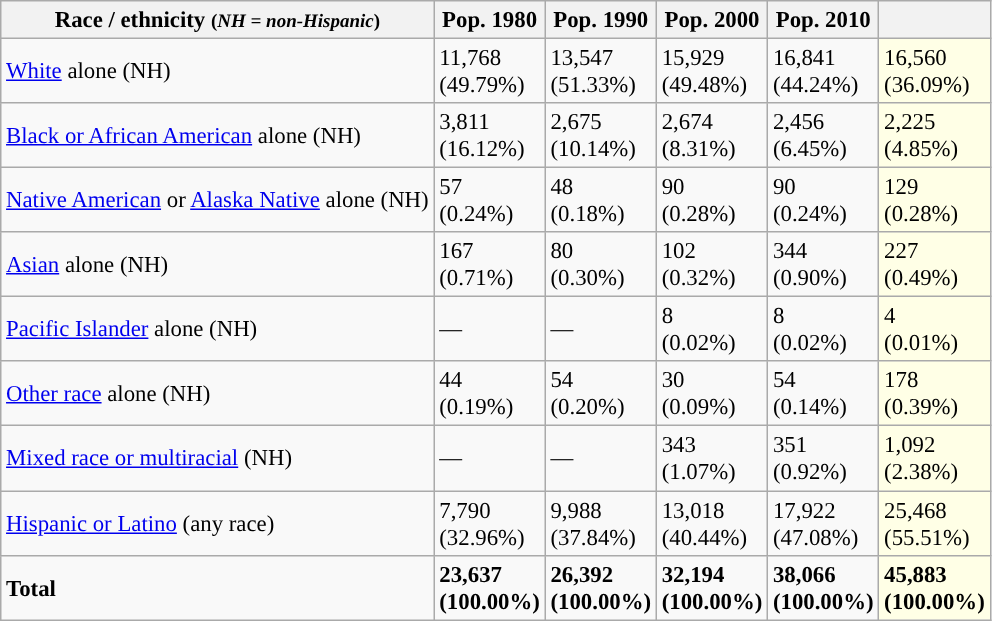<table class="wikitable sortable collapsible" style="font-size: 95%;">
<tr>
<th>Race / ethnicity <small>(<em>NH = non-Hispanic</em>)</small></th>
<th>Pop. 1980</th>
<th>Pop. 1990</th>
<th>Pop. 2000</th>
<th>Pop. 2010</th>
<th></th>
</tr>
<tr>
<td><a href='#'>White</a> alone (NH)</td>
<td>11,768<br>(49.79%)</td>
<td>13,547<br>(51.33%)</td>
<td>15,929<br>(49.48%)</td>
<td>16,841<br>(44.24%)</td>
<td style='background: #ffffe6;'>16,560<br>(36.09%)</td>
</tr>
<tr>
<td><a href='#'>Black or African American</a> alone (NH)</td>
<td>3,811<br>(16.12%)</td>
<td>2,675<br>(10.14%)</td>
<td>2,674<br>(8.31%)</td>
<td>2,456<br>(6.45%)</td>
<td style='background: #ffffe6;'>2,225<br>(4.85%)</td>
</tr>
<tr>
<td><a href='#'>Native American</a> or <a href='#'>Alaska Native</a> alone (NH)</td>
<td>57<br>(0.24%)</td>
<td>48<br>(0.18%)</td>
<td>90<br>(0.28%)</td>
<td>90<br>(0.24%)</td>
<td style='background: #ffffe6;'>129<br>(0.28%)</td>
</tr>
<tr>
<td><a href='#'>Asian</a> alone (NH)</td>
<td>167<br>(0.71%)</td>
<td>80<br>(0.30%)</td>
<td>102<br>(0.32%)</td>
<td>344<br>(0.90%)</td>
<td style='background: #ffffe6;'>227<br>(0.49%)</td>
</tr>
<tr>
<td><a href='#'>Pacific Islander</a> alone (NH)</td>
<td>—</td>
<td>—</td>
<td>8<br>(0.02%)</td>
<td>8<br>(0.02%)</td>
<td style='background: #ffffe6;'>4<br>(0.01%)</td>
</tr>
<tr>
<td><a href='#'>Other race</a> alone (NH)</td>
<td>44<br>(0.19%)</td>
<td>54<br>(0.20%)</td>
<td>30<br>(0.09%)</td>
<td>54<br>(0.14%)</td>
<td style='background: #ffffe6;'>178<br>(0.39%)</td>
</tr>
<tr>
<td><a href='#'>Mixed race or multiracial</a> (NH)</td>
<td>—</td>
<td>—</td>
<td>343<br>(1.07%)</td>
<td>351<br>(0.92%)</td>
<td style='background: #ffffe6;'>1,092<br>(2.38%)</td>
</tr>
<tr>
<td><a href='#'>Hispanic or Latino</a> (any race)</td>
<td>7,790<br>(32.96%)</td>
<td>9,988<br>(37.84%)</td>
<td>13,018<br>(40.44%)</td>
<td>17,922<br>(47.08%)</td>
<td style='background: #ffffe6;'>25,468<br>(55.51%)</td>
</tr>
<tr>
<td><strong>Total</strong></td>
<td><strong>23,637<br>(100.00%)</strong></td>
<td><strong>26,392<br>(100.00%)</strong></td>
<td><strong>32,194<br>(100.00%)</strong></td>
<td><strong>38,066<br>(100.00%)</strong></td>
<td style='background: #ffffe6;'><strong>45,883<br>(100.00%)</strong></td>
</tr>
</table>
